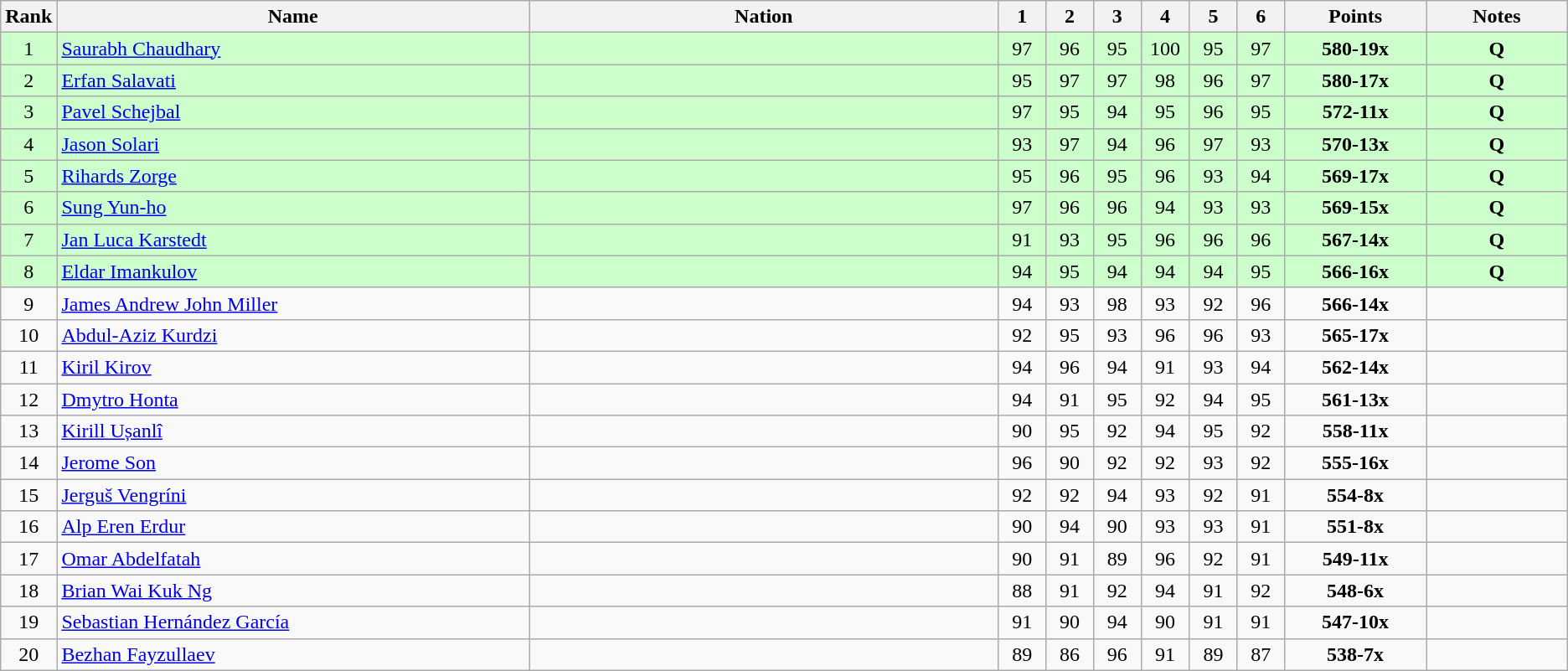<table class="wikitable" style="text-align:center;">
<tr>
<th>Rank</th>
<th style="width:25em;">Name</th>
<th style="width:25em;">Nation</th>
<th style="width:2em;">1</th>
<th style="width:2em;">2</th>
<th style="width:2em;">3</th>
<th style="width:2em;">4</th>
<th style="width:2em;">5</th>
<th style="width:2em;">6</th>
<th style="width:7em;">Points</th>
<th style="width:7em;">Notes</th>
</tr>
<tr bgcolor=ccffcc>
<td>1</td>
<td align=left><a href='#'>Saurabh Chaudhary</a></td>
<td align=left></td>
<td>97</td>
<td>96</td>
<td>95</td>
<td>100</td>
<td>95</td>
<td>97</td>
<td><strong>580-19x</strong></td>
<td><strong>Q</strong></td>
</tr>
<tr bgcolor=ccffcc>
<td>2</td>
<td align=left><a href='#'>Erfan Salavati</a></td>
<td align=left></td>
<td>95</td>
<td>97</td>
<td>97</td>
<td>98</td>
<td>96</td>
<td>97</td>
<td><strong>580-17x</strong></td>
<td><strong>Q</strong></td>
</tr>
<tr bgcolor=ccffcc>
<td>3</td>
<td align=left><a href='#'>Pavel Schejbal</a></td>
<td align=left></td>
<td>97</td>
<td>95</td>
<td>94</td>
<td>95</td>
<td>96</td>
<td>95</td>
<td><strong>572-11x</strong></td>
<td><strong>Q</strong></td>
</tr>
<tr bgcolor=ccffcc>
<td>4</td>
<td align=left><a href='#'>Jason Solari</a></td>
<td align=left></td>
<td>93</td>
<td>97</td>
<td>94</td>
<td>96</td>
<td>97</td>
<td>93</td>
<td><strong>570-13x</strong></td>
<td><strong>Q</strong></td>
</tr>
<tr bgcolor=ccffcc>
<td>5</td>
<td align=left><a href='#'>Rihards Zorge</a></td>
<td align=left></td>
<td>95</td>
<td>96</td>
<td>95</td>
<td>96</td>
<td>93</td>
<td>94</td>
<td><strong>569-17x</strong></td>
<td><strong>Q</strong></td>
</tr>
<tr bgcolor=ccffcc>
<td>6</td>
<td align=left><a href='#'>Sung Yun-ho</a></td>
<td align=left></td>
<td>97</td>
<td>96</td>
<td>96</td>
<td>94</td>
<td>93</td>
<td>93</td>
<td><strong>569-15x</strong></td>
<td><strong>Q</strong></td>
</tr>
<tr bgcolor=ccffcc>
<td>7</td>
<td align=left><a href='#'>Jan Luca Karstedt</a></td>
<td align=left></td>
<td>91</td>
<td>93</td>
<td>95</td>
<td>96</td>
<td>96</td>
<td>96</td>
<td><strong>567-14x</strong></td>
<td><strong>Q</strong></td>
</tr>
<tr bgcolor=ccffcc>
<td>8</td>
<td align=left><a href='#'>Eldar Imankulov</a></td>
<td align=left></td>
<td>94</td>
<td>95</td>
<td>94</td>
<td>94</td>
<td>94</td>
<td>95</td>
<td><strong>566-16x</strong></td>
<td><strong>Q</strong></td>
</tr>
<tr>
<td>9</td>
<td align=left><a href='#'>James Andrew John Miller</a></td>
<td align=left></td>
<td>94</td>
<td>93</td>
<td>98</td>
<td>93</td>
<td>92</td>
<td>96</td>
<td><strong>566-14x</strong></td>
<td></td>
</tr>
<tr>
<td>10</td>
<td align=left><a href='#'>Abdul-Aziz Kurdzi</a></td>
<td align=left></td>
<td>92</td>
<td>95</td>
<td>93</td>
<td>96</td>
<td>96</td>
<td>93</td>
<td><strong>565-17x</strong></td>
<td></td>
</tr>
<tr>
<td>11</td>
<td align=left><a href='#'>Kiril Kirov</a></td>
<td align=left></td>
<td>94</td>
<td>96</td>
<td>94</td>
<td>91</td>
<td>93</td>
<td>94</td>
<td><strong>562-14x</strong></td>
<td></td>
</tr>
<tr>
<td>12</td>
<td align=left><a href='#'>Dmytro Honta</a></td>
<td align=left></td>
<td>94</td>
<td>91</td>
<td>95</td>
<td>92</td>
<td>94</td>
<td>95</td>
<td><strong>561-13x</strong></td>
<td></td>
</tr>
<tr>
<td>13</td>
<td align=left><a href='#'>Kirill Ușanlî</a></td>
<td align=left></td>
<td>90</td>
<td>95</td>
<td>92</td>
<td>94</td>
<td>95</td>
<td>92</td>
<td><strong>558-11x</strong></td>
<td></td>
</tr>
<tr>
<td>14</td>
<td align=left><a href='#'>Jerome Son</a></td>
<td align=left></td>
<td>96</td>
<td>90</td>
<td>92</td>
<td>92</td>
<td>93</td>
<td>92</td>
<td><strong>555-16x</strong></td>
<td></td>
</tr>
<tr>
<td>15</td>
<td align=left><a href='#'>Jerguš Vengríni</a></td>
<td align=left></td>
<td>92</td>
<td>92</td>
<td>94</td>
<td>93</td>
<td>92</td>
<td>91</td>
<td><strong>554-8x</strong></td>
<td></td>
</tr>
<tr>
<td>16</td>
<td align=left><a href='#'>Alp Eren Erdur</a></td>
<td align=left></td>
<td>90</td>
<td>94</td>
<td>90</td>
<td>93</td>
<td>93</td>
<td>91</td>
<td><strong>551-8x</strong></td>
<td></td>
</tr>
<tr>
<td>17</td>
<td align=left><a href='#'>Omar Abdelfatah</a></td>
<td align=left></td>
<td>90</td>
<td>91</td>
<td>89</td>
<td>96</td>
<td>92</td>
<td>91</td>
<td><strong>549-11x</strong></td>
<td></td>
</tr>
<tr>
<td>18</td>
<td align=left><a href='#'>Brian Wai Kuk Ng</a></td>
<td align=left></td>
<td>88</td>
<td>91</td>
<td>92</td>
<td>94</td>
<td>91</td>
<td>92</td>
<td><strong>548-6x</strong></td>
<td></td>
</tr>
<tr>
<td>19</td>
<td align=left><a href='#'>Sebastian Hernández García</a></td>
<td align=left></td>
<td>91</td>
<td>90</td>
<td>94</td>
<td>90</td>
<td>91</td>
<td>91</td>
<td><strong>547-10x</strong></td>
<td></td>
</tr>
<tr>
<td>20</td>
<td align=left><a href='#'>Bezhan Fayzullaev</a></td>
<td align=left></td>
<td>89</td>
<td>86</td>
<td>96</td>
<td>91</td>
<td>89</td>
<td>87</td>
<td><strong>538-7x</strong></td>
<td></td>
</tr>
</table>
